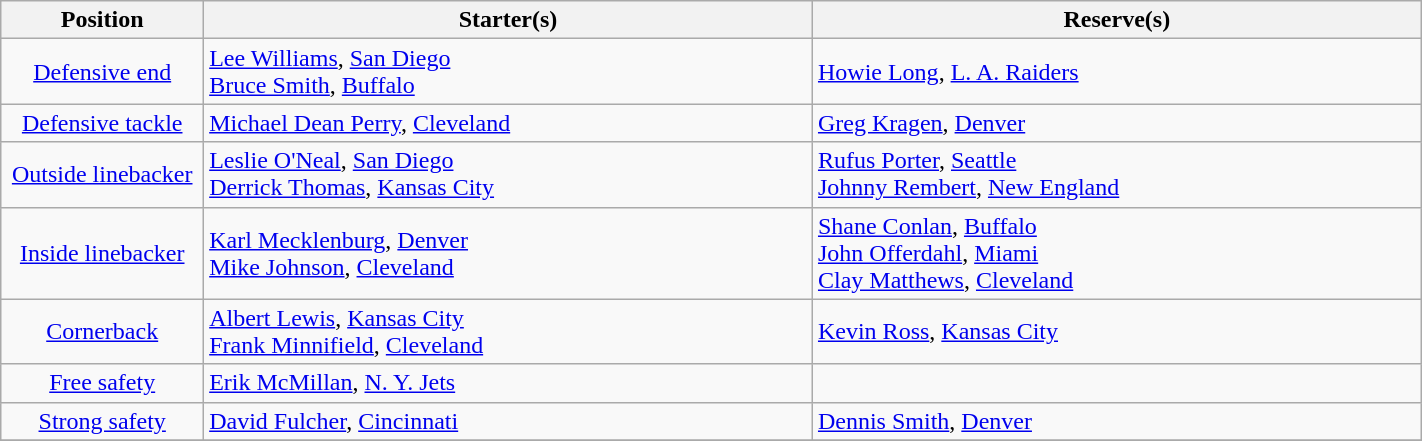<table class="wikitable" width=75%>
<tr>
<th width=10%>Position</th>
<th width=30%>Starter(s)</th>
<th width=30%>Reserve(s)</th>
</tr>
<tr>
<td align=center><a href='#'>Defensive end</a></td>
<td> <a href='#'>Lee Williams</a>, <a href='#'>San Diego</a><br> <a href='#'>Bruce Smith</a>, <a href='#'>Buffalo</a></td>
<td> <a href='#'>Howie Long</a>, <a href='#'>L. A. Raiders</a></td>
</tr>
<tr>
<td align=center><a href='#'>Defensive tackle</a></td>
<td> <a href='#'>Michael Dean Perry</a>, <a href='#'>Cleveland</a></td>
<td> <a href='#'>Greg Kragen</a>, <a href='#'>Denver</a></td>
</tr>
<tr>
<td align=center><a href='#'>Outside linebacker</a></td>
<td> <a href='#'>Leslie O'Neal</a>, <a href='#'>San Diego</a><br> <a href='#'>Derrick Thomas</a>, <a href='#'>Kansas City</a></td>
<td> <a href='#'>Rufus Porter</a>, <a href='#'>Seattle</a><br> <a href='#'>Johnny Rembert</a>, <a href='#'>New England</a></td>
</tr>
<tr>
<td align=center><a href='#'>Inside linebacker</a></td>
<td> <a href='#'>Karl Mecklenburg</a>, <a href='#'>Denver</a><br> <a href='#'>Mike Johnson</a>, <a href='#'>Cleveland</a></td>
<td> <a href='#'>Shane Conlan</a>, <a href='#'>Buffalo</a><br> <a href='#'>John Offerdahl</a>, <a href='#'>Miami</a><br> <a href='#'>Clay Matthews</a>, <a href='#'>Cleveland</a></td>
</tr>
<tr>
<td align=center><a href='#'>Cornerback</a></td>
<td> <a href='#'>Albert Lewis</a>, <a href='#'>Kansas City</a><br> <a href='#'>Frank Minnifield</a>, <a href='#'>Cleveland</a></td>
<td> <a href='#'>Kevin Ross</a>, <a href='#'>Kansas City</a></td>
</tr>
<tr>
<td align=center><a href='#'>Free safety</a></td>
<td> <a href='#'>Erik McMillan</a>, <a href='#'>N. Y. Jets</a></td>
<td></td>
</tr>
<tr>
<td align=center><a href='#'>Strong safety</a></td>
<td> <a href='#'>David Fulcher</a>, <a href='#'>Cincinnati</a></td>
<td> <a href='#'>Dennis Smith</a>, <a href='#'>Denver</a></td>
</tr>
<tr>
</tr>
</table>
